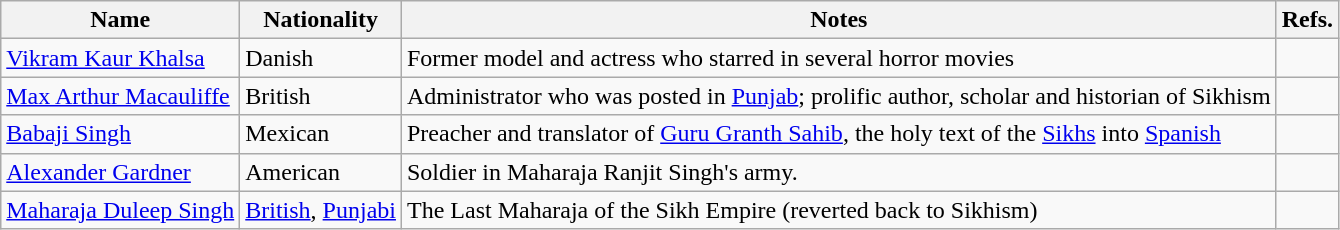<table class="wikitable">
<tr>
<th>Name</th>
<th>Nationality</th>
<th>Notes</th>
<th>Refs.</th>
</tr>
<tr>
<td><a href='#'>Vikram Kaur Khalsa</a></td>
<td>Danish</td>
<td>Former model and actress who starred in several horror movies</td>
<td></td>
</tr>
<tr>
<td><a href='#'>Max Arthur Macauliffe</a></td>
<td>British</td>
<td>Administrator who was posted in <a href='#'>Punjab</a>; prolific author, scholar and historian of Sikhism</td>
<td></td>
</tr>
<tr>
<td><a href='#'>Babaji Singh</a></td>
<td>Mexican</td>
<td>Preacher and translator of <a href='#'>Guru Granth Sahib</a>, the holy text of the <a href='#'>Sikhs</a> into <a href='#'>Spanish</a></td>
<td></td>
</tr>
<tr>
<td><a href='#'>Alexander Gardner</a></td>
<td>American</td>
<td>Soldier in Maharaja Ranjit Singh's army.</td>
<td></td>
</tr>
<tr>
<td><a href='#'>Maharaja Duleep Singh</a></td>
<td><a href='#'>British</a>, <a href='#'>Punjabi</a></td>
<td>The Last Maharaja of the Sikh Empire (reverted back to Sikhism)</td>
<td></td>
</tr>
</table>
